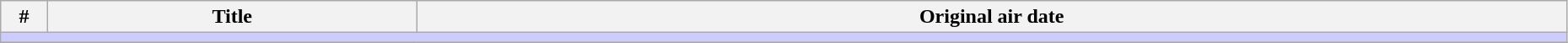<table class="wikitable" width="98%">
<tr>
<th width="3%">#</th>
<th>Title</th>
<th>Original air date</th>
</tr>
<tr>
<td colspan="3" bgcolor="#CCF"></td>
</tr>
<tr>
</tr>
</table>
